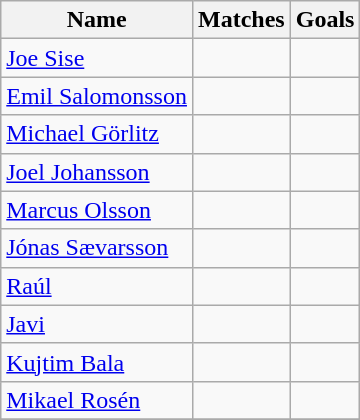<table class="wikitable">
<tr>
<th>Name</th>
<th>Matches</th>
<th>Goals</th>
</tr>
<tr>
<td> <a href='#'>Joe Sise</a></td>
<td></td>
<td></td>
</tr>
<tr>
<td> <a href='#'>Emil Salomonsson</a></td>
<td></td>
<td></td>
</tr>
<tr>
<td> <a href='#'>Michael Görlitz</a></td>
<td></td>
<td></td>
</tr>
<tr>
<td> <a href='#'>Joel Johansson</a></td>
<td></td>
<td></td>
</tr>
<tr>
<td> <a href='#'>Marcus Olsson</a></td>
<td></td>
<td></td>
</tr>
<tr>
<td> <a href='#'>Jónas Sævarsson</a></td>
<td></td>
<td></td>
</tr>
<tr>
<td> <a href='#'>Raúl</a></td>
<td></td>
<td></td>
</tr>
<tr>
<td> <a href='#'>Javi</a></td>
<td></td>
<td></td>
</tr>
<tr>
<td> <a href='#'>Kujtim Bala</a></td>
<td></td>
<td></td>
</tr>
<tr>
<td> <a href='#'>Mikael Rosén</a></td>
<td></td>
<td></td>
</tr>
<tr>
</tr>
</table>
